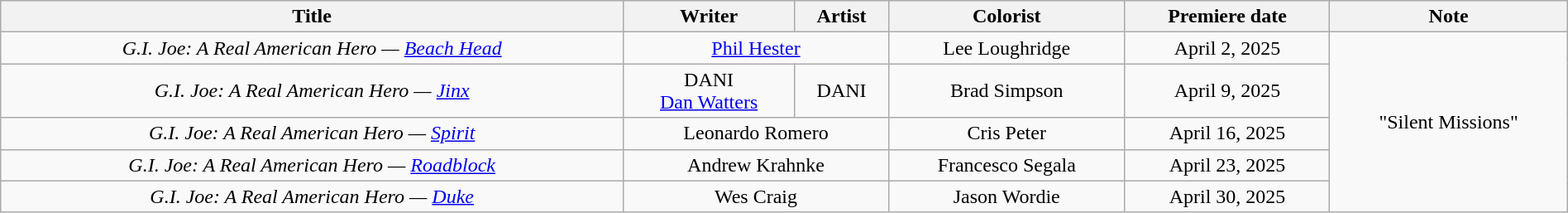<table class="wikitable" style="text-align: center;" width="100%">
<tr>
<th>Title</th>
<th scope="col">Writer</th>
<th scope="col">Artist</th>
<th>Colorist</th>
<th scope="col">Premiere date</th>
<th>Note</th>
</tr>
<tr>
<td><em>G.I. Joe: A Real American Hero — <a href='#'>Beach Head</a></em></td>
<td colspan="2"><a href='#'>Phil Hester</a></td>
<td>Lee Loughridge</td>
<td>April 2, 2025</td>
<td rowspan="5">"Silent Missions"</td>
</tr>
<tr>
<td><em>G.I. Joe: A Real American Hero — <a href='#'>Jinx</a></em></td>
<td>DANI<br><a href='#'>Dan Watters</a></td>
<td>DANI</td>
<td>Brad Simpson</td>
<td>April 9, 2025</td>
</tr>
<tr>
<td><em>G.I. Joe: A Real American Hero — <a href='#'>Spirit</a></em></td>
<td colspan="2">Leonardo Romero</td>
<td>Cris Peter</td>
<td>April 16, 2025</td>
</tr>
<tr>
<td><em>G.I. Joe: A Real American Hero — <a href='#'>Roadblock</a></em></td>
<td colspan="2">Andrew Krahnke</td>
<td>Francesco Segala</td>
<td>April 23, 2025</td>
</tr>
<tr>
<td><em>G.I. Joe: A Real American Hero — <a href='#'>Duke</a></em></td>
<td colspan="2">Wes Craig</td>
<td>Jason Wordie</td>
<td>April 30, 2025</td>
</tr>
</table>
